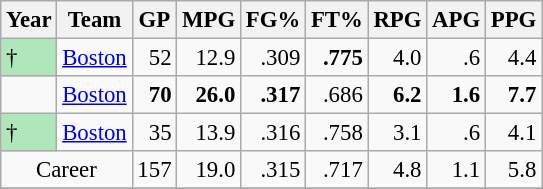<table class="wikitable sortable" style="font-size:95%; text-align:right;">
<tr>
<th>Year</th>
<th>Team</th>
<th>GP</th>
<th>MPG</th>
<th>FG%</th>
<th>FT%</th>
<th>RPG</th>
<th>APG</th>
<th>PPG</th>
</tr>
<tr>
<td style="text-align:left;background:#afe6ba;">†</td>
<td style="text-align:left;"><a href='#'>Boston</a></td>
<td>52</td>
<td>12.9</td>
<td>.309</td>
<td><strong>.775</strong></td>
<td>4.0</td>
<td>.6</td>
<td>4.4</td>
</tr>
<tr>
<td style="text-align:left;"></td>
<td style="text-align:left;"><a href='#'>Boston</a></td>
<td><strong>70</strong></td>
<td><strong>26.0</strong></td>
<td><strong>.317</strong></td>
<td>.686</td>
<td><strong>6.2</strong></td>
<td><strong>1.6</strong></td>
<td><strong>7.7</strong></td>
</tr>
<tr>
<td style="text-align:left;background:#afe6ba;">†</td>
<td style="text-align:left;"><a href='#'>Boston</a></td>
<td>35</td>
<td>13.9</td>
<td>.316</td>
<td>.758</td>
<td>3.1</td>
<td>.6</td>
<td>4.1</td>
</tr>
<tr class="sortbottom">
<td style="text-align:center;" colspan="2">Career</td>
<td>157</td>
<td>19.0</td>
<td>.315</td>
<td>.717</td>
<td>4.8</td>
<td>1.1</td>
<td>5.8</td>
</tr>
<tr>
</tr>
</table>
